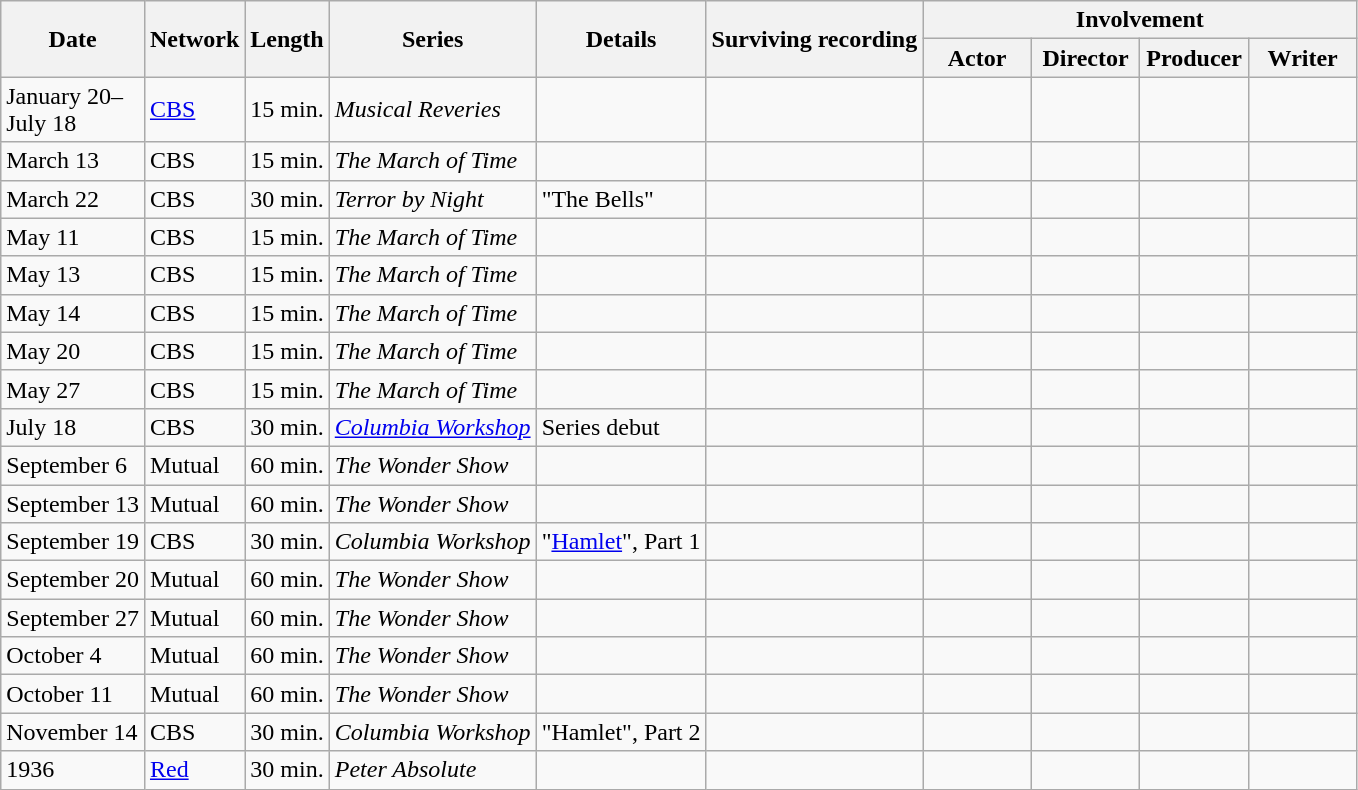<table class="wikitable">
<tr>
<th rowspan="2" style="width:33px;">Date</th>
<th rowspan="2">Network</th>
<th rowspan="2">Length</th>
<th rowspan="2">Series</th>
<th rowspan="2">Details</th>
<th rowspan="2">Surviving recording</th>
<th colspan="4">Involvement</th>
</tr>
<tr>
<th width=65>Actor</th>
<th width=65>Director</th>
<th width=65>Producer</th>
<th width=65>Writer</th>
</tr>
<tr style="text-align:center;">
<td style="text-align:left;">January 20–<br>July 18</td>
<td style="text-align:left;"><a href='#'>CBS</a></td>
<td style="text-align:left;">15 min.</td>
<td style="text-align:left;"><em>Musical Reveries</em></td>
<td style="text-align:left;"> </td>
<td></td>
<td></td>
<td></td>
<td></td>
<td></td>
</tr>
<tr style="text-align:center;">
<td style="text-align:left;">March 13</td>
<td style="text-align:left;">CBS</td>
<td style="text-align:left;">15 min.</td>
<td style="text-align:left;"><em>The March of Time</em></td>
<td style="text-align:left;"></td>
<td></td>
<td></td>
<td></td>
<td></td>
<td></td>
</tr>
<tr style="text-align:center;">
<td style="text-align:left;">March 22</td>
<td style="text-align:left;">CBS</td>
<td style="text-align:left;">30 min.</td>
<td style="text-align:left;"><em>Terror by Night</em></td>
<td style="text-align:left;">"The Bells" </td>
<td></td>
<td></td>
<td></td>
<td></td>
<td></td>
</tr>
<tr style="text-align:center;">
<td style="text-align:left;">May 11</td>
<td style="text-align:left;">CBS</td>
<td style="text-align:left;">15 min.</td>
<td style="text-align:left;"><em>The March of Time</em></td>
<td style="text-align:left;"></td>
<td></td>
<td></td>
<td></td>
<td></td>
<td></td>
</tr>
<tr style="text-align:center;">
<td style="text-align:left;">May 13</td>
<td style="text-align:left;">CBS</td>
<td style="text-align:left;">15 min.</td>
<td style="text-align:left;"><em>The March of Time</em></td>
<td style="text-align:left;"></td>
<td></td>
<td></td>
<td></td>
<td></td>
<td></td>
</tr>
<tr style="text-align:center;">
<td style="text-align:left;">May 14</td>
<td style="text-align:left;">CBS</td>
<td style="text-align:left;">15 min.</td>
<td style="text-align:left;"><em>The March of Time</em></td>
<td style="text-align:left;"></td>
<td></td>
<td></td>
<td></td>
<td></td>
<td></td>
</tr>
<tr style="text-align:center;">
<td style="text-align:left;">May 20</td>
<td style="text-align:left;">CBS</td>
<td style="text-align:left;">15 min.</td>
<td style="text-align:left;"><em>The March of Time</em></td>
<td style="text-align:left;"></td>
<td></td>
<td></td>
<td></td>
<td></td>
<td></td>
</tr>
<tr style="text-align:center;">
<td style="text-align:left;">May 27</td>
<td style="text-align:left;">CBS</td>
<td style="text-align:left;">15 min.</td>
<td style="text-align:left;"><em>The March of Time</em></td>
<td style="text-align:left;"></td>
<td></td>
<td></td>
<td></td>
<td></td>
<td></td>
</tr>
<tr style="text-align:center;">
<td style="text-align:left;">July 18</td>
<td style="text-align:left;">CBS</td>
<td style="text-align:left;">30 min.</td>
<td style="text-align:left;"><em><a href='#'>Columbia&nbsp;Workshop</a></em></td>
<td style="text-align:left;">Series debut</td>
<td></td>
<td></td>
<td></td>
<td></td>
<td></td>
</tr>
<tr style="text-align:center;">
<td style="text-align:left;">September 6</td>
<td style="text-align:left;">Mutual</td>
<td style="text-align:left;">60 min.</td>
<td style="text-align:left;"><em>The Wonder Show</em></td>
<td style="text-align:left;"></td>
<td></td>
<td></td>
<td></td>
<td></td>
<td></td>
</tr>
<tr style="text-align:center;">
<td style="text-align:left;">September 13</td>
<td style="text-align:left;">Mutual</td>
<td style="text-align:left;">60 min.</td>
<td style="text-align:left;"><em>The Wonder Show</em></td>
<td style="text-align:left;"></td>
<td></td>
<td></td>
<td></td>
<td></td>
<td></td>
</tr>
<tr style="text-align:center;">
<td style="text-align:left;">September 19</td>
<td style="text-align:left;">CBS</td>
<td style="text-align:left;">30 min.</td>
<td style="text-align:left;"><em>Columbia Workshop</em></td>
<td style="text-align:left;">"<a href='#'>Hamlet</a>", Part 1 </td>
<td></td>
<td></td>
<td></td>
<td></td>
<td></td>
</tr>
<tr style="text-align:center;">
<td style="text-align:left;">September 20</td>
<td style="text-align:left;">Mutual</td>
<td style="text-align:left;">60 min.</td>
<td style="text-align:left;"><em>The Wonder Show</em></td>
<td style="text-align:left;"></td>
<td></td>
<td></td>
<td></td>
<td></td>
<td></td>
</tr>
<tr style="text-align:center;">
<td style="text-align:left;">September 27</td>
<td style="text-align:left;">Mutual</td>
<td style="text-align:left;">60 min.</td>
<td style="text-align:left;"><em>The Wonder Show</em></td>
<td style="text-align:left;"></td>
<td></td>
<td></td>
<td></td>
<td></td>
<td></td>
</tr>
<tr style="text-align:center;">
<td style="text-align:left;">October 4</td>
<td style="text-align:left;">Mutual</td>
<td style="text-align:left;">60 min.</td>
<td style="text-align:left;"><em>The Wonder Show</em></td>
<td style="text-align:left;"></td>
<td></td>
<td></td>
<td></td>
<td></td>
<td></td>
</tr>
<tr style="text-align:center;">
<td style="text-align:left;">October 11</td>
<td style="text-align:left;">Mutual</td>
<td style="text-align:left;">60 min.</td>
<td style="text-align:left;"><em>The Wonder Show</em></td>
<td style="text-align:left;"></td>
<td></td>
<td></td>
<td></td>
<td></td>
<td></td>
</tr>
<tr style="text-align:center;">
<td style="text-align:left;">November 14</td>
<td style="text-align:left;">CBS</td>
<td style="text-align:left;">30 min.</td>
<td style="text-align:left;"><em>Columbia Workshop</em></td>
<td style="text-align:left;">"Hamlet", Part 2</td>
<td></td>
<td></td>
<td></td>
<td></td>
<td></td>
</tr>
<tr style="text-align:center;">
<td style="text-align:left;">1936</td>
<td style="text-align:left;"><a href='#'>Red</a></td>
<td style="text-align:left;">30 min.</td>
<td style="text-align:left;"><em>Peter Absolute</em></td>
<td style="text-align:left;"></td>
<td></td>
<td></td>
<td></td>
<td></td>
<td></td>
</tr>
</table>
